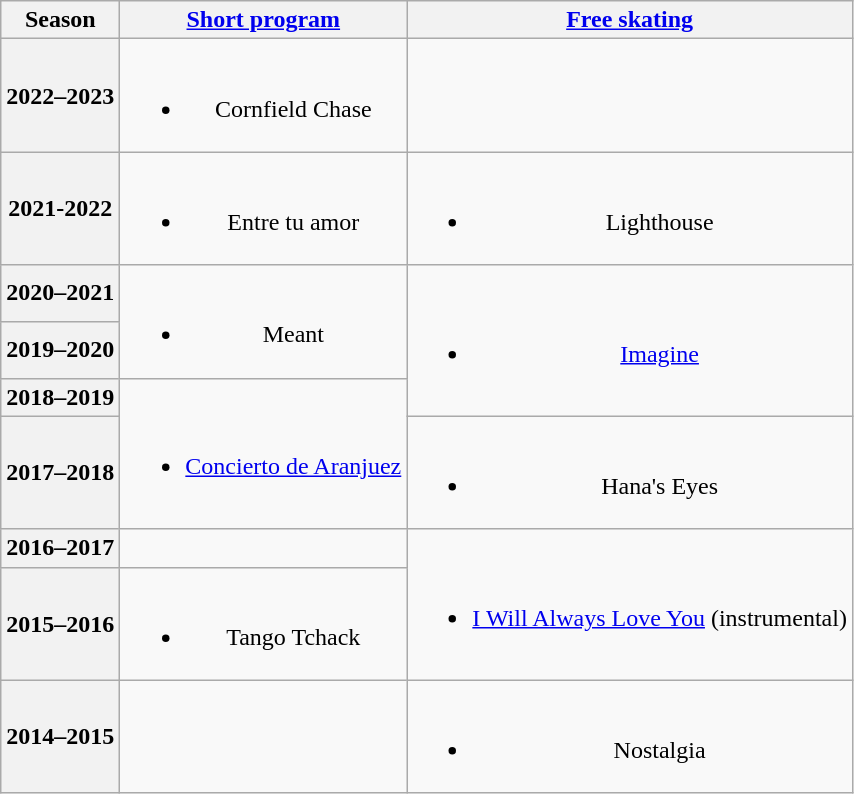<table class=wikitable style=text-align:center>
<tr>
<th>Season</th>
<th><a href='#'>Short program</a></th>
<th><a href='#'>Free skating</a></th>
</tr>
<tr>
<th>2022–2023 <br> </th>
<td><br><ul><li>Cornfield Chase <br></li></ul></td>
<td></td>
</tr>
<tr>
<th>2021-2022 <br> </th>
<td><br><ul><li>Entre tu amor <br></li></ul></td>
<td><br><ul><li>Lighthouse <br></li></ul></td>
</tr>
<tr>
<th>2020–2021 <br> </th>
<td rowspan=2><br><ul><li>Meant <br></li></ul></td>
<td rowspan=3><br><ul><li><a href='#'>Imagine</a> <br></li></ul></td>
</tr>
<tr>
<th>2019–2020  <br> </th>
</tr>
<tr>
<th>2018–2019 <br> </th>
<td rowspan=2><br><ul><li><a href='#'>Concierto de Aranjuez</a> <br></li></ul></td>
</tr>
<tr>
<th>2017–2018 <br> </th>
<td><br><ul><li>Hana's Eyes <br></li></ul></td>
</tr>
<tr>
<th>2016–2017</th>
<td></td>
<td rowspan=2><br><ul><li><a href='#'>I Will Always Love You</a> (instrumental) <br></li></ul></td>
</tr>
<tr>
<th>2015–2016</th>
<td><br><ul><li>Tango Tchack <br></li></ul></td>
</tr>
<tr>
<th>2014–2015</th>
<td></td>
<td><br><ul><li>Nostalgia <br></li></ul></td>
</tr>
</table>
